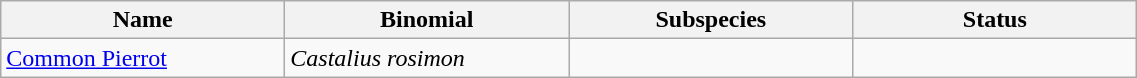<table width=60% class="wikitable">
<tr>
<th width=20%>Name</th>
<th width=20%>Binomial</th>
<th width=20%>Subspecies</th>
<th width=20%>Status</th>
</tr>
<tr>
<td><a href='#'>Common Pierrot</a><br>

</td>
<td><em>Castalius rosimon</em></td>
<td></td>
<td></td>
</tr>
</table>
